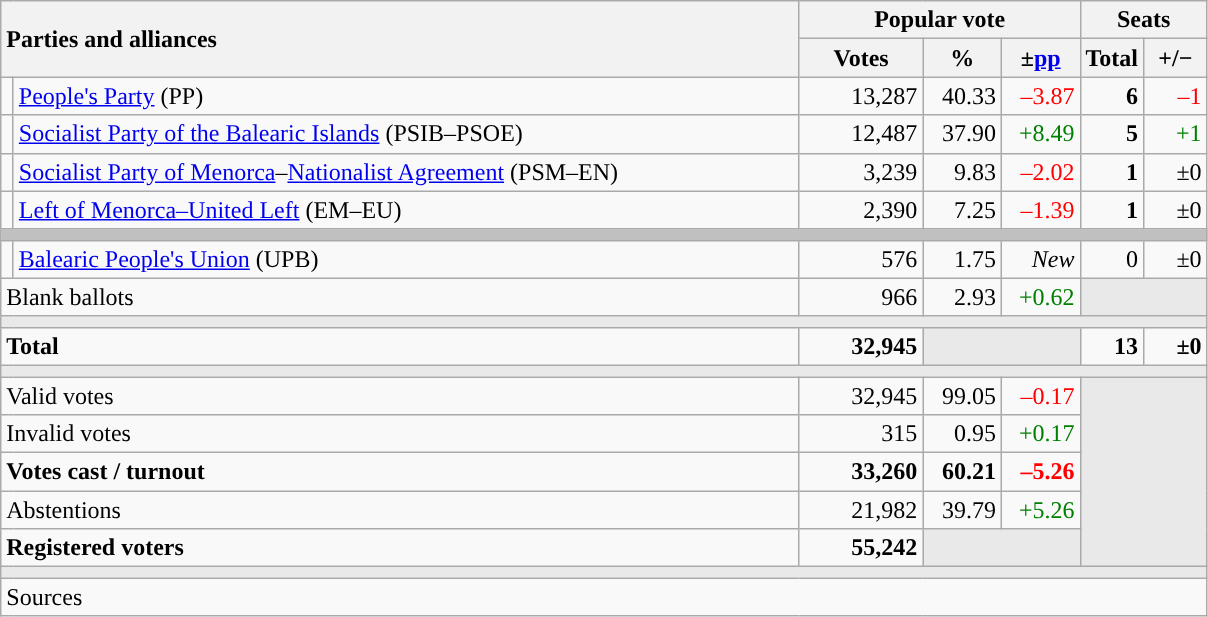<table class="wikitable" style="text-align:right;">
<tr>
<th style="text-align:left;" rowspan="2" colspan="2" width="525">Parties and alliances</th>
<th colspan="3">Popular vote</th>
<th colspan="2">Seats</th>
</tr>
<tr>
<th width="75">Votes</th>
<th width="45">%</th>
<th width="45">±<a href='#'>pp</a></th>
<th width="35">Total</th>
<th width="35">+/−</th>
</tr>
<tr>
<td width="1" style="color:inherit;background:"></td>
<td align="left"><a href='#'>People's Party</a> (PP)</td>
<td>13,287</td>
<td>40.33</td>
<td style="color:red;">–3.87</td>
<td><strong>6</strong></td>
<td style="color:red;">–1</td>
</tr>
<tr>
<td style="color:inherit;background:"></td>
<td align="left"><a href='#'>Socialist Party of the Balearic Islands</a> (PSIB–PSOE)</td>
<td>12,487</td>
<td>37.90</td>
<td style="color:green;">+8.49</td>
<td><strong>5</strong></td>
<td style="color:green;">+1</td>
</tr>
<tr>
<td style="color:inherit;background:"></td>
<td align="left"><a href='#'>Socialist Party of Menorca</a>–<a href='#'>Nationalist Agreement</a> (PSM–EN)</td>
<td>3,239</td>
<td>9.83</td>
<td style="color:red;">–2.02</td>
<td><strong>1</strong></td>
<td>±0</td>
</tr>
<tr>
<td style="color:inherit;background:"></td>
<td align="left"><a href='#'>Left of Menorca–United Left</a> (EM–EU)</td>
<td>2,390</td>
<td>7.25</td>
<td style="color:red;">–1.39</td>
<td><strong>1</strong></td>
<td>±0</td>
</tr>
<tr>
<td colspan="7" bgcolor="#C0C0C0"></td>
</tr>
<tr>
<td style="color:inherit;background:"></td>
<td align="left"><a href='#'>Balearic People's Union</a> (UPB)</td>
<td>576</td>
<td>1.75</td>
<td><em>New</em></td>
<td>0</td>
<td>±0</td>
</tr>
<tr>
<td align="left" colspan="2">Blank ballots</td>
<td>966</td>
<td>2.93</td>
<td style="color:green;">+0.62</td>
<td bgcolor="#E9E9E9" colspan="2"></td>
</tr>
<tr>
<td colspan="7" bgcolor="#E9E9E9"></td>
</tr>
<tr style="font-weight:bold;">
<td align="left" colspan="2">Total</td>
<td>32,945</td>
<td bgcolor="#E9E9E9" colspan="2"></td>
<td>13</td>
<td>±0</td>
</tr>
<tr>
<td colspan="7" bgcolor="#E9E9E9"></td>
</tr>
<tr>
<td align="left" colspan="2">Valid votes</td>
<td>32,945</td>
<td>99.05</td>
<td style="color:red;">–0.17</td>
<td bgcolor="#E9E9E9" colspan="2" rowspan="5"></td>
</tr>
<tr>
<td align="left" colspan="2">Invalid votes</td>
<td>315</td>
<td>0.95</td>
<td style="color:green;">+0.17</td>
</tr>
<tr style="font-weight:bold;">
<td align="left" colspan="2">Votes cast / turnout</td>
<td>33,260</td>
<td>60.21</td>
<td style="color:red;">–5.26</td>
</tr>
<tr>
<td align="left" colspan="2">Abstentions</td>
<td>21,982</td>
<td>39.79</td>
<td style="color:green;">+5.26</td>
</tr>
<tr style="font-weight:bold;">
<td align="left" colspan="2">Registered voters</td>
<td>55,242</td>
<td bgcolor="#E9E9E9" colspan="2"></td>
</tr>
<tr>
<td colspan="7" bgcolor="#E9E9E9"></td>
</tr>
<tr>
<td align="left" colspan="7">Sources</td>
</tr>
</table>
